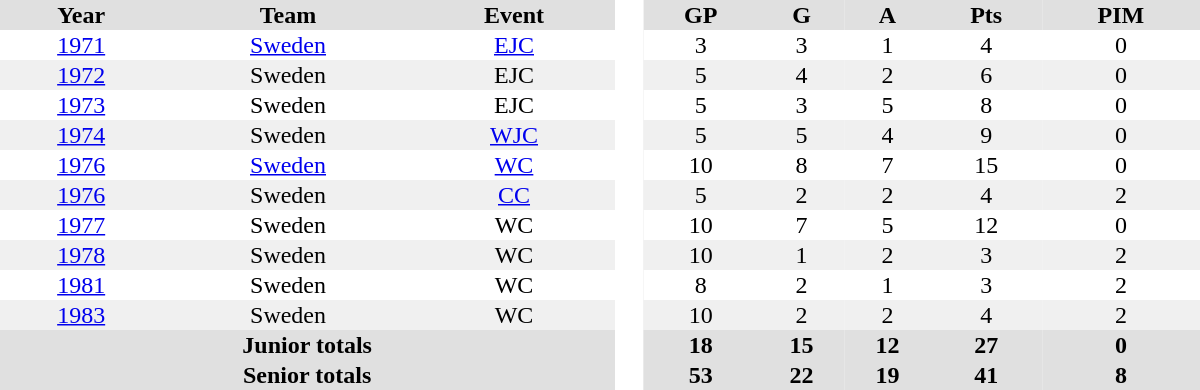<table border="0" cellpadding="1" cellspacing="0" style="text-align:center; width:50em">
<tr ALIGN="center" bgcolor="#e0e0e0">
<th>Year</th>
<th>Team</th>
<th>Event</th>
<th rowspan="99" bgcolor="#ffffff"> </th>
<th>GP</th>
<th>G</th>
<th>A</th>
<th>Pts</th>
<th>PIM</th>
</tr>
<tr>
<td><a href='#'>1971</a></td>
<td><a href='#'>Sweden</a></td>
<td><a href='#'>EJC</a></td>
<td>3</td>
<td>3</td>
<td>1</td>
<td>4</td>
<td>0</td>
</tr>
<tr bgcolor="#f0f0f0">
<td><a href='#'>1972</a></td>
<td>Sweden</td>
<td>EJC</td>
<td>5</td>
<td>4</td>
<td>2</td>
<td>6</td>
<td>0</td>
</tr>
<tr>
<td><a href='#'>1973</a></td>
<td>Sweden</td>
<td>EJC</td>
<td>5</td>
<td>3</td>
<td>5</td>
<td>8</td>
<td>0</td>
</tr>
<tr bgcolor="#f0f0f0">
<td><a href='#'>1974</a></td>
<td>Sweden</td>
<td><a href='#'>WJC</a></td>
<td>5</td>
<td>5</td>
<td>4</td>
<td>9</td>
<td>0</td>
</tr>
<tr>
<td><a href='#'>1976</a></td>
<td><a href='#'>Sweden</a></td>
<td><a href='#'>WC</a></td>
<td>10</td>
<td>8</td>
<td>7</td>
<td>15</td>
<td>0</td>
</tr>
<tr bgcolor="#f0f0f0">
<td><a href='#'>1976</a></td>
<td>Sweden</td>
<td><a href='#'>CC</a></td>
<td>5</td>
<td>2</td>
<td>2</td>
<td>4</td>
<td>2</td>
</tr>
<tr>
<td><a href='#'>1977</a></td>
<td>Sweden</td>
<td>WC</td>
<td>10</td>
<td>7</td>
<td>5</td>
<td>12</td>
<td>0</td>
</tr>
<tr bgcolor="#f0f0f0">
<td><a href='#'>1978</a></td>
<td>Sweden</td>
<td>WC</td>
<td>10</td>
<td>1</td>
<td>2</td>
<td>3</td>
<td>2</td>
</tr>
<tr>
<td><a href='#'>1981</a></td>
<td>Sweden</td>
<td>WC</td>
<td>8</td>
<td>2</td>
<td>1</td>
<td>3</td>
<td>2</td>
</tr>
<tr bgcolor="#f0f0f0">
<td><a href='#'>1983</a></td>
<td>Sweden</td>
<td>WC</td>
<td>10</td>
<td>2</td>
<td>2</td>
<td>4</td>
<td>2</td>
</tr>
<tr bgcolor="#e0e0e0">
<th colspan=3>Junior totals</th>
<th>18</th>
<th>15</th>
<th>12</th>
<th>27</th>
<th>0</th>
</tr>
<tr bgcolor="#e0e0e0">
<th colspan=3>Senior totals</th>
<th>53</th>
<th>22</th>
<th>19</th>
<th>41</th>
<th>8</th>
</tr>
</table>
